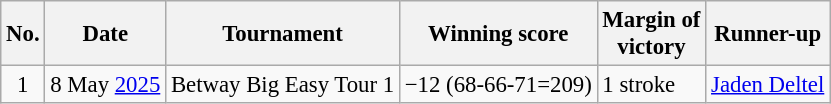<table class="wikitable" style="font-size:95%;">
<tr>
<th>No.</th>
<th>Date</th>
<th>Tournament</th>
<th>Winning score</th>
<th>Margin of<br>victory</th>
<th>Runner-up</th>
</tr>
<tr>
<td align=center>1</td>
<td align=right>8 May <a href='#'>2025</a></td>
<td>Betway Big Easy Tour 1</td>
<td>−12 (68-66-71=209)</td>
<td>1 stroke</td>
<td> <a href='#'>Jaden Deltel</a></td>
</tr>
</table>
